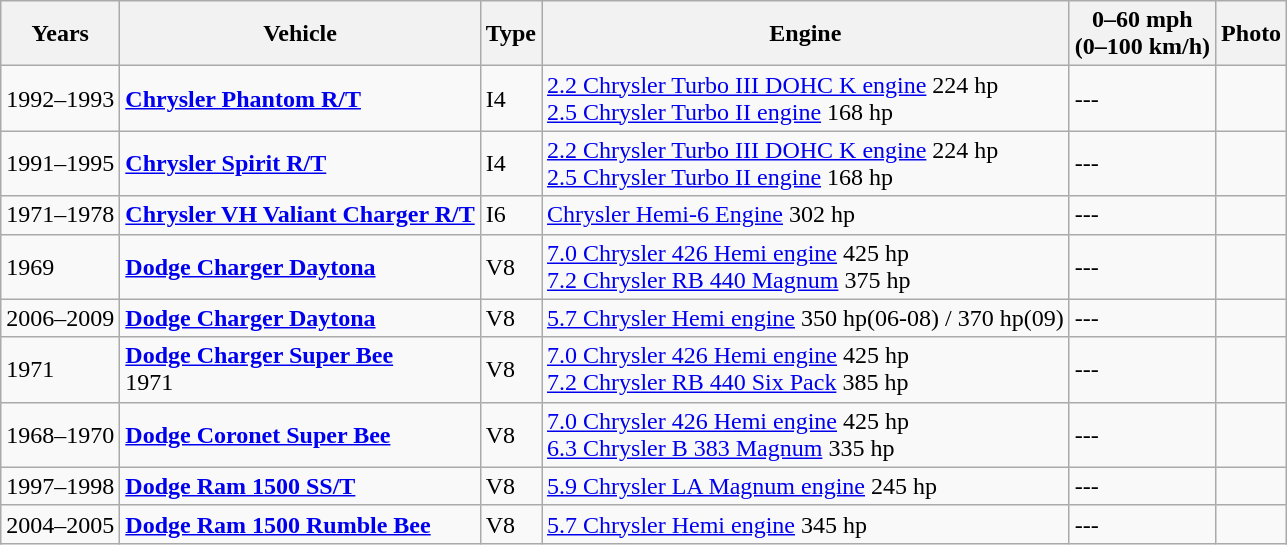<table class="wikitable sortable" border="1">
<tr>
<th>Years</th>
<th>Vehicle</th>
<th>Type</th>
<th>Engine</th>
<th>0–60 mph<br>(0–100 km/h)</th>
<th>Photo</th>
</tr>
<tr>
<td>1992–1993</td>
<td><strong><a href='#'>Chrysler Phantom R/T</a></strong></td>
<td>I4</td>
<td><a href='#'>2.2 Chrysler Turbo III DOHC K engine</a> 224 hp <br> <a href='#'>2.5 Chrysler Turbo II engine</a> 168 hp</td>
<td>---</td>
<td></td>
</tr>
<tr>
<td>1991–1995</td>
<td><strong><a href='#'>Chrysler Spirit R/T</a></strong></td>
<td>I4</td>
<td><a href='#'>2.2 Chrysler Turbo III DOHC K engine</a> 224 hp <br> <a href='#'>2.5 Chrysler Turbo II engine</a> 168 hp</td>
<td>---</td>
<td></td>
</tr>
<tr>
<td>1971–1978</td>
<td><strong><a href='#'>Chrysler VH Valiant Charger R/T</a></strong></td>
<td>I6</td>
<td><a href='#'>Chrysler Hemi-6 Engine</a> 302 hp <br></td>
<td>---</td>
<td></td>
</tr>
<tr>
<td>1969</td>
<td><strong><a href='#'>Dodge Charger Daytona</a></strong></td>
<td>V8</td>
<td><a href='#'>7.0 Chrysler 426 Hemi engine</a> 425 hp <br> <a href='#'>7.2 Chrysler RB 440 Magnum</a> 375 hp</td>
<td>---</td>
<td></td>
</tr>
<tr>
<td>2006–2009</td>
<td><strong><a href='#'>Dodge Charger Daytona</a></strong></td>
<td>V8</td>
<td><a href='#'>5.7 Chrysler Hemi engine</a> 350 hp(06-08) / 370 hp(09)</td>
<td>---</td>
<td></td>
</tr>
<tr>
<td>1971</td>
<td><strong><a href='#'>Dodge Charger Super Bee</a></strong><br>1971</td>
<td>V8</td>
<td><a href='#'>7.0 Chrysler 426 Hemi engine</a> 425 hp <br> <a href='#'>7.2 Chrysler RB 440 Six Pack</a> 385 hp</td>
<td>---</td>
<td></td>
</tr>
<tr>
<td>1968–1970</td>
<td><strong><a href='#'>Dodge Coronet Super Bee</a></strong></td>
<td>V8</td>
<td><a href='#'>7.0 Chrysler 426 Hemi engine</a> 425 hp <br> <a href='#'>6.3 Chrysler B 383 Magnum</a> 335 hp</td>
<td>---</td>
<td></td>
</tr>
<tr>
<td>1997–1998</td>
<td><strong><a href='#'>Dodge Ram 1500 SS/T</a></strong></td>
<td>V8</td>
<td><a href='#'>5.9 Chrysler LA Magnum engine</a> 245 hp</td>
<td>---</td>
<td></td>
</tr>
<tr>
<td>2004–2005</td>
<td><strong><a href='#'>Dodge Ram 1500 Rumble Bee</a></strong></td>
<td>V8</td>
<td><a href='#'>5.7 Chrysler Hemi engine</a> 345 hp</td>
<td>---</td>
<td></td>
</tr>
</table>
